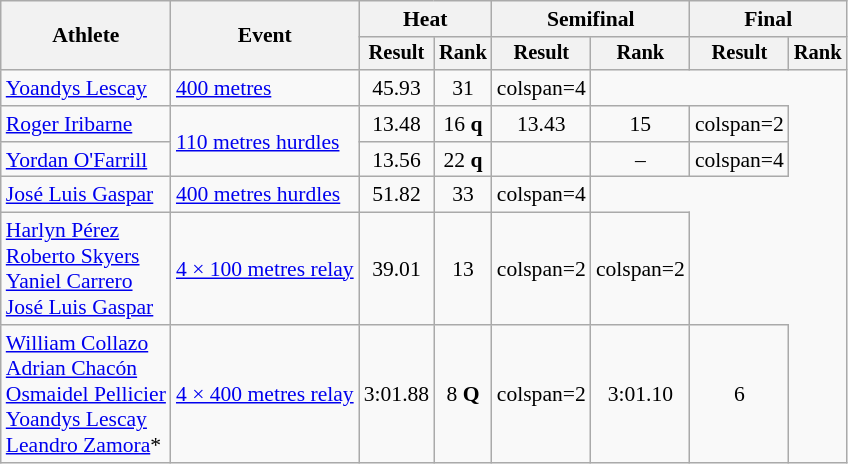<table class=wikitable style=font-size:90%>
<tr>
<th rowspan=2>Athlete</th>
<th rowspan=2>Event</th>
<th colspan=2>Heat</th>
<th colspan=2>Semifinal</th>
<th colspan=2>Final</th>
</tr>
<tr style=font-size:95%>
<th>Result</th>
<th>Rank</th>
<th>Result</th>
<th>Rank</th>
<th>Result</th>
<th>Rank</th>
</tr>
<tr align=center>
<td align=left><a href='#'>Yoandys Lescay</a></td>
<td align=left><a href='#'>400 metres</a></td>
<td>45.93</td>
<td>31</td>
<td>colspan=4 </td>
</tr>
<tr align=center>
<td align=left><a href='#'>Roger Iribarne</a></td>
<td align=left rowspan=2><a href='#'>110 metres hurdles</a></td>
<td>13.48</td>
<td>16 <strong>q</strong></td>
<td>13.43</td>
<td>15</td>
<td>colspan=2 </td>
</tr>
<tr align=center>
<td align=left><a href='#'>Yordan O'Farrill</a></td>
<td>13.56</td>
<td>22 <strong>q</strong></td>
<td></td>
<td>–</td>
<td>colspan=4 </td>
</tr>
<tr align=center>
<td align=left><a href='#'>José Luis Gaspar</a></td>
<td align=left><a href='#'>400 metres hurdles</a></td>
<td>51.82</td>
<td>33</td>
<td>colspan=4 </td>
</tr>
<tr align=center>
<td align=left><a href='#'>Harlyn Pérez</a><br><a href='#'>Roberto Skyers</a><br><a href='#'>Yaniel Carrero</a><br><a href='#'>José Luis Gaspar</a></td>
<td align=left><a href='#'>4 × 100 metres relay</a></td>
<td>39.01 <strong></strong></td>
<td>13</td>
<td>colspan=2 </td>
<td>colspan=2 </td>
</tr>
<tr align=center>
<td align=left><a href='#'>William Collazo</a><br><a href='#'>Adrian Chacón</a><br><a href='#'>Osmaidel Pellicier</a><br><a href='#'>Yoandys Lescay</a><br><a href='#'>Leandro Zamora</a>*</td>
<td align=left><a href='#'>4 × 400 metres relay</a></td>
<td>3:01.88 <strong></strong></td>
<td>8 <strong>Q</strong></td>
<td>colspan=2 </td>
<td>3:01.10 <strong></strong></td>
<td>6</td>
</tr>
</table>
